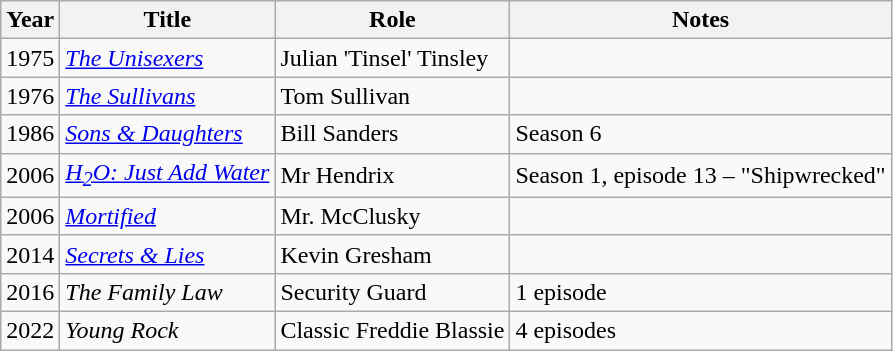<table class="wikitable">
<tr>
<th>Year</th>
<th>Title</th>
<th>Role</th>
<th>Notes</th>
</tr>
<tr>
<td>1975</td>
<td><em><a href='#'>The Unisexers</a></em></td>
<td>Julian 'Tinsel' Tinsley</td>
<td></td>
</tr>
<tr>
<td>1976</td>
<td><em><a href='#'>The Sullivans</a></em></td>
<td>Tom Sullivan</td>
<td></td>
</tr>
<tr>
<td>1986</td>
<td><em><a href='#'>Sons & Daughters</a></em></td>
<td>Bill Sanders</td>
<td>Season 6</td>
</tr>
<tr>
<td>2006</td>
<td><em><a href='#'>H<sub>2</sub>O: Just Add Water</a></em></td>
<td>Mr Hendrix</td>
<td>Season 1, episode 13 – "Shipwrecked"</td>
</tr>
<tr>
<td>2006</td>
<td><em><a href='#'>Mortified</a></em></td>
<td>Mr. McClusky</td>
<td></td>
</tr>
<tr>
<td>2014</td>
<td><em><a href='#'>Secrets & Lies</a></em></td>
<td>Kevin Gresham</td>
<td></td>
</tr>
<tr>
<td>2016</td>
<td><em>The Family Law</em></td>
<td>Security Guard</td>
<td>1 episode</td>
</tr>
<tr>
<td>2022</td>
<td><em>Young Rock</em></td>
<td>Classic Freddie Blassie</td>
<td>4 episodes</td>
</tr>
</table>
